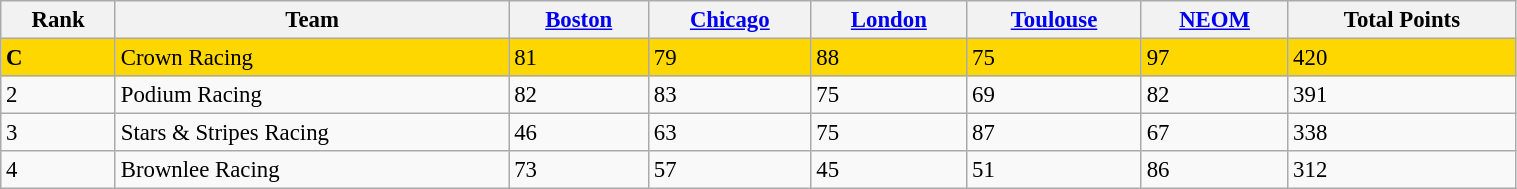<table class="wikitable" style="text-align:left; font-size:95%; width:80%">
<tr>
<th>Rank</th>
<th>Team</th>
<th><a href='#'>Boston</a></th>
<th><a href='#'>Chicago</a></th>
<th><a href='#'>London</a></th>
<th><a href='#'>Toulouse</a></th>
<th><a href='#'>NEOM</a></th>
<th>Total Points</th>
</tr>
<tr>
<td style="background:#FFD700"><strong>C</strong></td>
<td style="text-align:left; background:#FFD700">Crown Racing</td>
<td style="background:#FFD700">81</td>
<td style="background:#FFD700">79</td>
<td style="background:#FFD700">88</td>
<td style="background:#FFD700">75</td>
<td style="background:#FFD700">97</td>
<td style="background:#FFD700">420</td>
</tr>
<tr>
<td>2</td>
<td style="text-align:left">Podium Racing</td>
<td>82</td>
<td>83</td>
<td>75</td>
<td>69</td>
<td>82</td>
<td>391</td>
</tr>
<tr>
<td>3</td>
<td style="text-align:left">Stars & Stripes Racing</td>
<td>46</td>
<td>63</td>
<td>75</td>
<td>87</td>
<td>67</td>
<td>338</td>
</tr>
<tr>
<td>4</td>
<td style="text-align:left">Brownlee Racing</td>
<td>73</td>
<td>57</td>
<td>45</td>
<td>51</td>
<td>86</td>
<td>312</td>
</tr>
</table>
